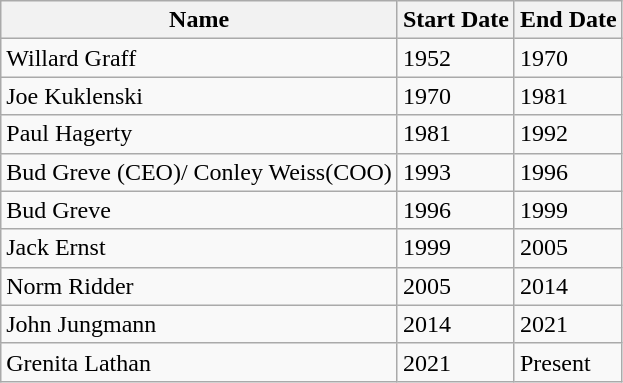<table class="wikitable">
<tr>
<th>Name</th>
<th>Start Date</th>
<th>End Date</th>
</tr>
<tr>
<td>Willard Graff</td>
<td>1952</td>
<td>1970</td>
</tr>
<tr>
<td>Joe Kuklenski</td>
<td>1970</td>
<td>1981</td>
</tr>
<tr>
<td>Paul Hagerty</td>
<td>1981</td>
<td>1992</td>
</tr>
<tr>
<td>Bud Greve (CEO)/ Conley Weiss(COO)</td>
<td>1993</td>
<td>1996</td>
</tr>
<tr>
<td>Bud Greve</td>
<td>1996</td>
<td>1999</td>
</tr>
<tr>
<td>Jack Ernst</td>
<td>1999</td>
<td>2005</td>
</tr>
<tr>
<td>Norm Ridder</td>
<td>2005</td>
<td>2014</td>
</tr>
<tr>
<td>John Jungmann</td>
<td>2014</td>
<td>2021</td>
</tr>
<tr>
<td>Grenita Lathan</td>
<td>2021</td>
<td>Present</td>
</tr>
</table>
